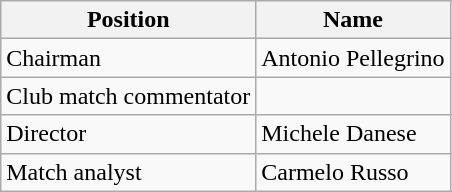<table class="wikitable">
<tr>
<th>Position</th>
<th>Name</th>
</tr>
<tr>
<td>Chairman</td>
<td> Antonio Pellegrino</td>
</tr>
<tr>
<td>Club match commentator</td>
<td> </td>
</tr>
<tr>
<td>Director</td>
<td> Michele Danese</td>
</tr>
<tr>
<td>Match analyst</td>
<td> Carmelo Russo</td>
</tr>
</table>
